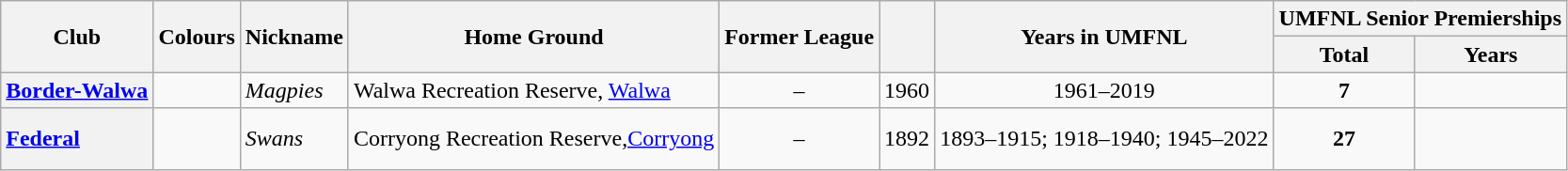<table class="wikitable sortable" style="width:; text-align: ;font-size:;">
<tr>
<th rowspan="2">Club</th>
<th rowspan="2">Colours</th>
<th rowspan="2">Nickname</th>
<th rowspan="2">Home Ground</th>
<th rowspan="2">Former League</th>
<th rowspan="2"></th>
<th rowspan="2">Years in UMFNL</th>
<th colspan="2">UMFNL Senior Premierships</th>
</tr>
<tr>
<th>Total</th>
<th>Years</th>
</tr>
<tr>
<th style="text-align:left"><a href='#'>Border-Walwa</a> <br></th>
<td></td>
<td><em>Magpies</em></td>
<td>Walwa Recreation Reserve, <a href='#'>Walwa</a></td>
<td style="text-align:center;">–</td>
<td style="text-align:center;">1960</td>
<td style="text-align:center;">1961–2019</td>
<td style="text-align:center;"><strong>7</strong></td>
<td></td>
</tr>
<tr>
<th style="text-align:left"><a href='#'>Federal</a> <br></th>
<td></td>
<td><em>Swans</em></td>
<td>Corryong Recreation Reserve,<a href='#'>Corryong</a></td>
<td style="text-align:center;">–</td>
<td style="text-align:center;">1892</td>
<td style="text-align:center;">1893–1915; 1918–1940; 1945–2022</td>
<td style="text-align:center;"><strong>27</strong></td>
<td><br><br></td>
</tr>
</table>
